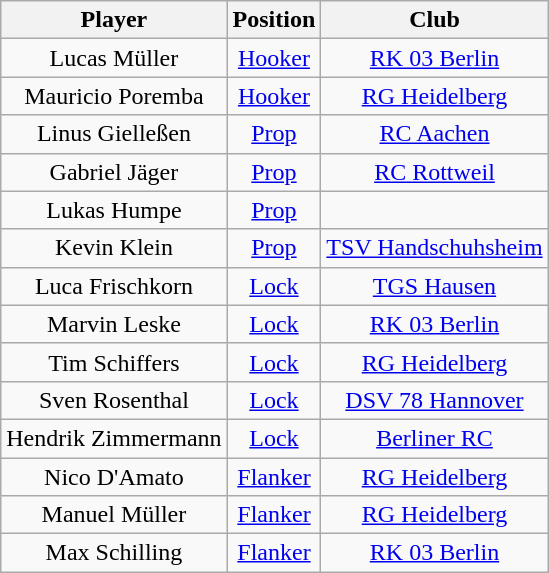<table class="wikitable" style="text-align:center">
<tr>
<th>Player</th>
<th>Position</th>
<th>Club</th>
</tr>
<tr>
<td>Lucas Müller</td>
<td><a href='#'>Hooker</a></td>
<td> <a href='#'>RK 03 Berlin</a></td>
</tr>
<tr>
<td>Mauricio Poremba</td>
<td><a href='#'>Hooker</a></td>
<td> <a href='#'>RG Heidelberg</a></td>
</tr>
<tr>
<td>Linus Gielleßen</td>
<td><a href='#'>Prop</a></td>
<td> <a href='#'>RC Aachen</a></td>
</tr>
<tr>
<td>Gabriel Jäger</td>
<td><a href='#'>Prop</a></td>
<td> <a href='#'>RC Rottweil</a></td>
</tr>
<tr>
<td>Lukas Humpe</td>
<td><a href='#'>Prop</a></td>
<td></td>
</tr>
<tr>
<td>Kevin Klein</td>
<td><a href='#'>Prop</a></td>
<td> <a href='#'>TSV Handschuhsheim</a></td>
</tr>
<tr>
<td>Luca Frischkorn</td>
<td><a href='#'>Lock</a></td>
<td> <a href='#'>TGS Hausen</a></td>
</tr>
<tr>
<td>Marvin Leske</td>
<td><a href='#'>Lock</a></td>
<td> <a href='#'>RK 03 Berlin</a></td>
</tr>
<tr>
<td>Tim Schiffers</td>
<td><a href='#'>Lock</a></td>
<td> <a href='#'>RG Heidelberg</a></td>
</tr>
<tr>
<td>Sven Rosenthal</td>
<td><a href='#'>Lock</a></td>
<td> <a href='#'>DSV 78 Hannover</a></td>
</tr>
<tr>
<td>Hendrik Zimmermann</td>
<td><a href='#'>Lock</a></td>
<td> <a href='#'>Berliner RC</a></td>
</tr>
<tr>
<td>Nico D'Amato</td>
<td><a href='#'>Flanker</a></td>
<td> <a href='#'>RG Heidelberg</a></td>
</tr>
<tr>
<td>Manuel Müller</td>
<td><a href='#'>Flanker</a></td>
<td> <a href='#'>RG Heidelberg</a></td>
</tr>
<tr>
<td>Max Schilling</td>
<td><a href='#'>Flanker</a></td>
<td> <a href='#'>RK 03 Berlin</a></td>
</tr>
</table>
